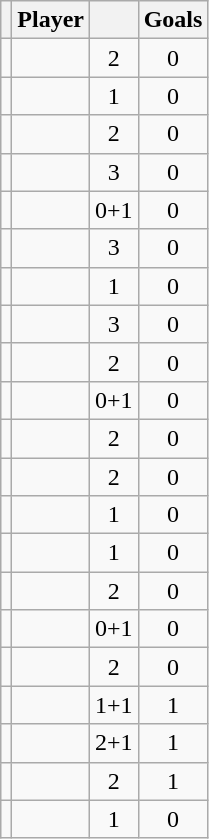<table class="wikitable sortable" style="text-align:center;">
<tr>
<th></th>
<th>Player</th>
<th></th>
<th>Goals</th>
</tr>
<tr>
<td></td>
<td align="left"></td>
<td>2</td>
<td>0</td>
</tr>
<tr>
<td></td>
<td align="left"></td>
<td>1</td>
<td>0</td>
</tr>
<tr>
<td></td>
<td align="left"></td>
<td>2</td>
<td>0</td>
</tr>
<tr>
<td></td>
<td align="left"></td>
<td>3</td>
<td>0</td>
</tr>
<tr>
<td></td>
<td align="left"></td>
<td>0+1</td>
<td>0</td>
</tr>
<tr>
<td></td>
<td align="left"></td>
<td>3</td>
<td>0</td>
</tr>
<tr>
<td></td>
<td align="left"></td>
<td>1</td>
<td>0</td>
</tr>
<tr>
<td></td>
<td align="left"></td>
<td>3</td>
<td>0</td>
</tr>
<tr>
<td></td>
<td align="left"></td>
<td>2</td>
<td>0</td>
</tr>
<tr>
<td></td>
<td align="left"></td>
<td>0+1</td>
<td>0</td>
</tr>
<tr>
<td></td>
<td align="left"></td>
<td>2</td>
<td>0</td>
</tr>
<tr>
<td></td>
<td align="left"></td>
<td>2</td>
<td>0</td>
</tr>
<tr>
<td></td>
<td align="left"></td>
<td>1</td>
<td>0</td>
</tr>
<tr>
<td></td>
<td align="left"></td>
<td>1</td>
<td>0</td>
</tr>
<tr>
<td></td>
<td align="left"></td>
<td>2</td>
<td>0</td>
</tr>
<tr>
<td></td>
<td align="left"></td>
<td>0+1</td>
<td>0</td>
</tr>
<tr>
<td></td>
<td align="left"></td>
<td>2</td>
<td>0</td>
</tr>
<tr>
<td></td>
<td align="left"></td>
<td>1+1</td>
<td>1</td>
</tr>
<tr>
<td></td>
<td align="left"></td>
<td>2+1</td>
<td>1</td>
</tr>
<tr>
<td></td>
<td align="left"></td>
<td>2</td>
<td>1</td>
</tr>
<tr>
<td></td>
<td align="left"></td>
<td>1</td>
<td>0</td>
</tr>
</table>
